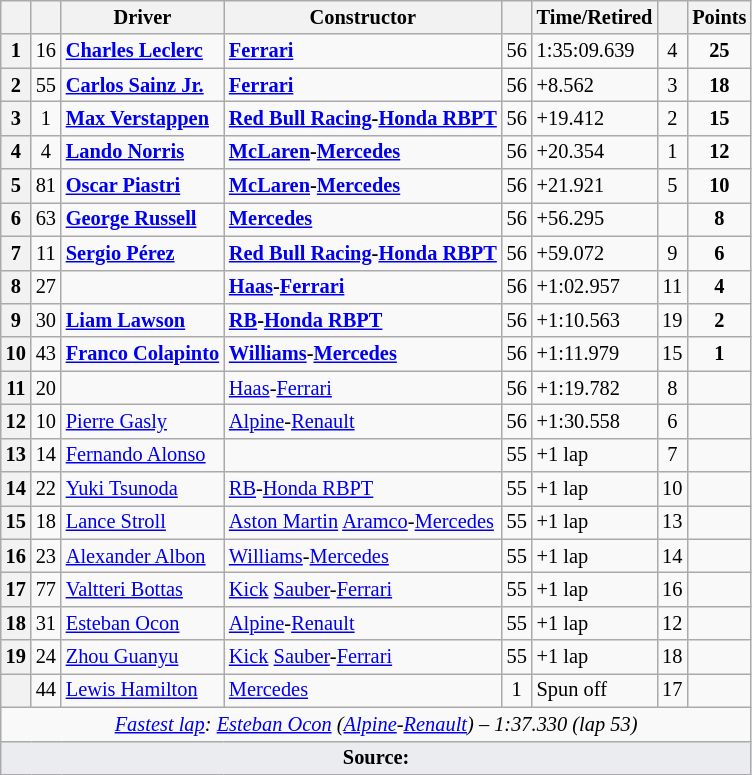<table class="wikitable sortable" style="font-size: 85%;">
<tr>
<th scope="col"></th>
<th scope="col"></th>
<th scope="col">Driver</th>
<th scope="col">Constructor</th>
<th class="unsortable" scope="col"></th>
<th class="unsortable" scope="col">Time/Retired</th>
<th scope="col"></th>
<th scope="col">Points</th>
</tr>
<tr>
<th>1</th>
<td align="center">16</td>
<td data-sort-value="lec"> <strong><a href='#'>Charles Leclerc</a></strong></td>
<td><strong><a href='#'>Ferrari</a></strong></td>
<td align="center">56</td>
<td>1:35:09.639</td>
<td align="center">4</td>
<td align="center"><strong>25</strong></td>
</tr>
<tr>
<th>2</th>
<td align="center">55</td>
<td data-sort-value="sai"> <strong><a href='#'>Carlos Sainz Jr.</a></strong></td>
<td><strong><a href='#'>Ferrari</a></strong></td>
<td align="center">56</td>
<td>+8.562</td>
<td align="center">3</td>
<td align="center"><strong>18</strong></td>
</tr>
<tr>
<th>3</th>
<td align="center">1</td>
<td data-sort-value="ver"><strong> <a href='#'>Max Verstappen</a></strong></td>
<td><strong><a href='#'>Red Bull Racing</a>-<a href='#'>Honda RBPT</a></strong></td>
<td align="center">56</td>
<td>+19.412</td>
<td align="center">2</td>
<td align="center"><strong>15</strong></td>
</tr>
<tr>
<th>4</th>
<td align="center">4</td>
<td data-sort-value="nor"> <strong><a href='#'>Lando Norris</a></strong></td>
<td><strong><a href='#'>McLaren</a>-<a href='#'>Mercedes</a></strong></td>
<td align="center">56</td>
<td>+20.354</td>
<td align="center">1</td>
<td align="center"><strong>12</strong></td>
</tr>
<tr>
<th>5</th>
<td align="center">81</td>
<td data-sort-value="pia"> <strong><a href='#'>Oscar Piastri</a></strong></td>
<td><strong><a href='#'>McLaren</a>-<a href='#'>Mercedes</a></strong></td>
<td align="center">56</td>
<td>+21.921</td>
<td align="center">5</td>
<td align="center"><strong>10</strong></td>
</tr>
<tr>
<th>6</th>
<td align="center">63</td>
<td data-sort-value="rus"> <strong><a href='#'>George Russell</a></strong></td>
<td><strong><a href='#'>Mercedes</a></strong></td>
<td align="center">56</td>
<td>+56.295</td>
<td align="center"></td>
<td align="center"><strong>8</strong></td>
</tr>
<tr>
<th>7</th>
<td align="center">11</td>
<td data-sort-value="per"> <strong><a href='#'>Sergio Pérez</a></strong></td>
<td><strong><a href='#'>Red Bull Racing</a>-<a href='#'>Honda RBPT</a></strong></td>
<td align="center">56</td>
<td>+59.072</td>
<td align="center">9</td>
<td align="center"><strong>6</strong></td>
</tr>
<tr>
<th>8</th>
<td align="center">27</td>
<td data-sort-value="hul"></td>
<td><strong><a href='#'>Haas</a>-<a href='#'>Ferrari</a></strong></td>
<td align="center">56</td>
<td>+1:02.957</td>
<td align="center">11</td>
<td align="center"><strong>4</strong></td>
</tr>
<tr>
<th>9</th>
<td align="center">30</td>
<td data-sort-value="law"> <strong><a href='#'>Liam Lawson</a></strong></td>
<td><strong><a href='#'>RB</a>-<a href='#'>Honda RBPT</a></strong></td>
<td align="center">56</td>
<td>+1:10.563</td>
<td align="center">19</td>
<td align="center"><strong>2</strong></td>
</tr>
<tr>
<th>10</th>
<td align="center">43</td>
<td data-sort-value="col"> <strong><a href='#'>Franco Colapinto</a></strong></td>
<td><strong><a href='#'>Williams</a>-<a href='#'>Mercedes</a></strong></td>
<td align="center">56</td>
<td>+1:11.979</td>
<td align="center">15</td>
<td align="center"><strong>1</strong></td>
</tr>
<tr>
<th>11</th>
<td align="center">20</td>
<td data-sort-value="mag"></td>
<td><a href='#'>Haas</a>-<a href='#'>Ferrari</a></td>
<td align="center">56</td>
<td>+1:19.782</td>
<td align="center">8</td>
<td></td>
</tr>
<tr>
<th>12</th>
<td align="center">10</td>
<td data-sort-value="gas"> <a href='#'>Pierre Gasly</a></td>
<td><a href='#'>Alpine</a>-<a href='#'>Renault</a></td>
<td align="center">56</td>
<td>+1:30.558</td>
<td align="center">6</td>
<td></td>
</tr>
<tr>
<th>13</th>
<td align="center">14</td>
<td data-sort-value="alo"> <a href='#'>Fernando Alonso</a></td>
<td></td>
<td align="center">55</td>
<td>+1 lap</td>
<td align="center">7</td>
<td align="center"></td>
</tr>
<tr>
<th>14</th>
<td align="center">22</td>
<td data-sort-value="tsu"> <a href='#'>Yuki Tsunoda</a></td>
<td><a href='#'>RB</a>-<a href='#'>Honda RBPT</a></td>
<td align="center">55</td>
<td>+1 lap</td>
<td align="center">10</td>
<td></td>
</tr>
<tr>
<th>15</th>
<td align="center">18</td>
<td data-sort-value="str"> <a href='#'>Lance Stroll</a></td>
<td><a href='#'>Aston Martin</a> <a href='#'>Aramco</a>-<a href='#'>Mercedes</a></td>
<td align="center">55</td>
<td>+1 lap</td>
<td align="center">13</td>
<td></td>
</tr>
<tr>
<th>16</th>
<td align="center">23</td>
<td data-sort-value="alb"> <a href='#'>Alexander Albon</a></td>
<td><a href='#'>Williams</a>-<a href='#'>Mercedes</a></td>
<td align="center">55</td>
<td>+1 lap</td>
<td align="center">14</td>
<td></td>
</tr>
<tr>
<th>17</th>
<td align="center">77</td>
<td data-sort-value="bot"> <a href='#'>Valtteri Bottas</a></td>
<td><a href='#'>Kick</a> <a href='#'>Sauber</a>-<a href='#'>Ferrari</a></td>
<td align="center">55</td>
<td>+1 lap</td>
<td align="center">16</td>
<td></td>
</tr>
<tr>
<th>18</th>
<td align="center">31</td>
<td data-sort-value="oco"> <a href='#'>Esteban Ocon</a></td>
<td><a href='#'>Alpine</a>-<a href='#'>Renault</a></td>
<td align="center">55</td>
<td>+1 lap</td>
<td align="center">12</td>
<td></td>
</tr>
<tr>
<th>19</th>
<td align="center">24</td>
<td data-sort-value="zho"> <a href='#'>Zhou Guanyu</a></td>
<td><a href='#'>Kick</a> <a href='#'>Sauber</a>-<a href='#'>Ferrari</a></td>
<td align="center">55</td>
<td>+1 lap</td>
<td align="center">18</td>
<td></td>
</tr>
<tr>
<th data-sort-value="20"></th>
<td align="center">44</td>
<td data-sort-value="ham"> <a href='#'>Lewis Hamilton</a></td>
<td><a href='#'>Mercedes</a></td>
<td align="center">1</td>
<td>Spun off</td>
<td align="center">17</td>
<td align="center"></td>
</tr>
<tr class="sortbottom">
<td colspan="8" align="center"><em><a href='#'>Fastest lap</a>:</em>  <em><a href='#'>Esteban Ocon</a> (<a href='#'>Alpine</a>-<a href='#'>Renault</a>) – 1:37.330 (lap 53)</em></td>
</tr>
<tr>
<td colspan="8" style="background-color:#eaecf0;text-align:center"><strong>Source:</strong></td>
</tr>
</table>
